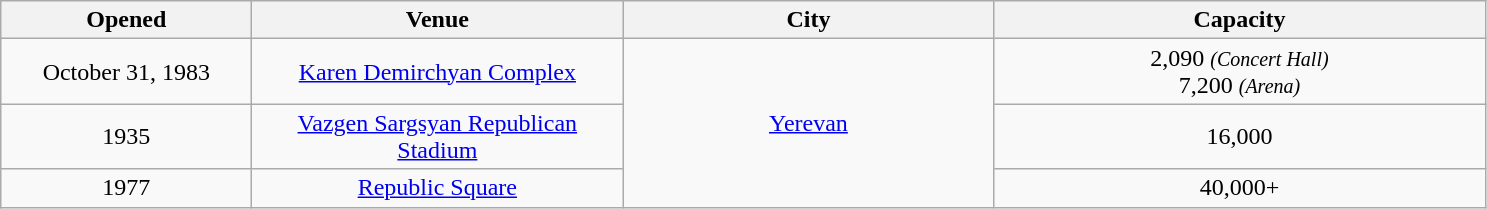<table class="sortable wikitable" style="text-align:center;">
<tr>
<th scope="col" style="width:10em;">Opened</th>
<th scope="col" style="width:15em;">Venue</th>
<th scope="col" style="width:15em;">City</th>
<th scope="col" style="width:20em;">Capacity</th>
</tr>
<tr>
<td>October 31, 1983</td>
<td><a href='#'>Karen Demirchyan Complex</a></td>
<td rowspan="3"><a href='#'>Yerevan</a></td>
<td>2,090 <em><small>(Concert Hall)</small></em><br>7,200 <small><em>(Arena)</em></small></td>
</tr>
<tr>
<td>1935</td>
<td><a href='#'>Vazgen Sargsyan Republican Stadium</a></td>
<td>16,000</td>
</tr>
<tr>
<td>1977</td>
<td><a href='#'>Republic Square</a></td>
<td>40,000+</td>
</tr>
</table>
